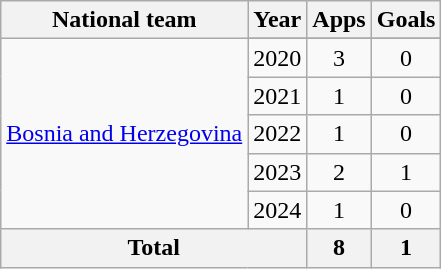<table class="wikitable" style="text-align:center">
<tr>
<th>National team</th>
<th>Year</th>
<th>Apps</th>
<th>Goals</th>
</tr>
<tr>
<td rowspan=6><a href='#'>Bosnia and Herzegovina</a></td>
</tr>
<tr>
<td>2020</td>
<td>3</td>
<td>0</td>
</tr>
<tr>
<td>2021</td>
<td>1</td>
<td>0</td>
</tr>
<tr>
<td>2022</td>
<td>1</td>
<td>0</td>
</tr>
<tr>
<td>2023</td>
<td>2</td>
<td>1</td>
</tr>
<tr>
<td>2024</td>
<td>1</td>
<td>0</td>
</tr>
<tr>
<th colspan=2>Total</th>
<th>8</th>
<th>1</th>
</tr>
</table>
